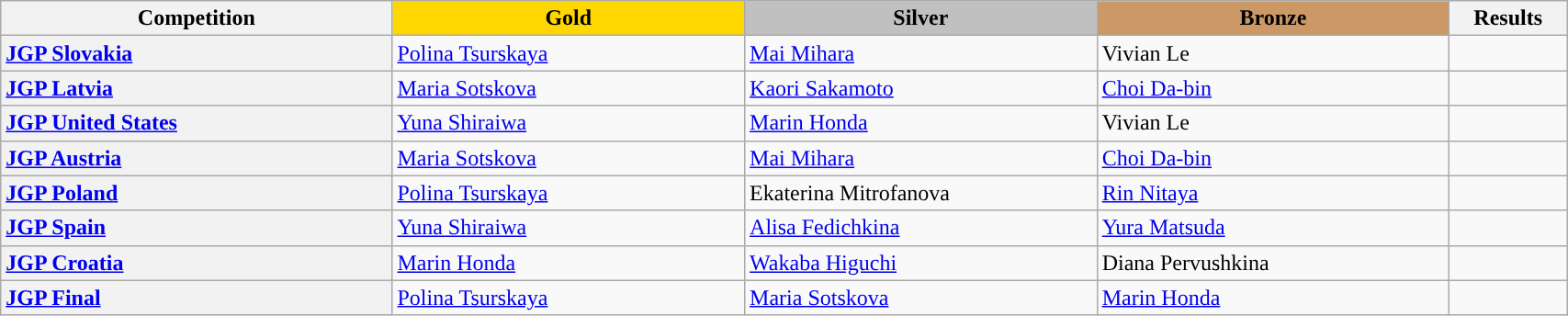<table class="wikitable unsortable" style="text-align:left; width:90%">
<tr>
<th scope="col" style="text-align:center; width:25%;">Competition</th>
<td scope="col" style="text-align:center; width:22.5%; background:gold"><strong>Gold</strong></td>
<td scope="col" style="text-align:center; width:22.5%; background:silver"><strong>Silver</strong></td>
<td scope="col" style="text-align:center; width:22.5%; background:#c96"><strong>Bronze</strong></td>
<th scope="col" style="text-align:center; width:7.5%;">Results</th>
</tr>
<tr>
<th scope="row" style="text-align:left"> <a href='#'>JGP Slovakia</a></th>
<td> <a href='#'>Polina Tsurskaya</a></td>
<td> <a href='#'>Mai Mihara</a></td>
<td> Vivian Le</td>
<td></td>
</tr>
<tr>
<th scope="row" style="text-align:left"> <a href='#'>JGP Latvia</a></th>
<td> <a href='#'>Maria Sotskova</a></td>
<td> <a href='#'>Kaori Sakamoto</a></td>
<td> <a href='#'>Choi Da-bin</a></td>
<td></td>
</tr>
<tr>
<th scope="row" style="text-align:left"> <a href='#'>JGP United States</a></th>
<td> <a href='#'>Yuna Shiraiwa</a></td>
<td> <a href='#'>Marin Honda</a></td>
<td> Vivian Le</td>
<td></td>
</tr>
<tr>
<th scope="row" style="text-align:left"> <a href='#'>JGP Austria</a></th>
<td> <a href='#'>Maria Sotskova</a></td>
<td> <a href='#'>Mai Mihara</a></td>
<td> <a href='#'>Choi Da-bin</a></td>
<td></td>
</tr>
<tr>
<th scope="row" style="text-align:left"> <a href='#'>JGP Poland</a></th>
<td> <a href='#'>Polina Tsurskaya</a></td>
<td> Ekaterina Mitrofanova</td>
<td> <a href='#'>Rin Nitaya</a></td>
<td></td>
</tr>
<tr>
<th scope="row" style="text-align:left"> <a href='#'>JGP Spain</a></th>
<td> <a href='#'>Yuna Shiraiwa</a></td>
<td> <a href='#'>Alisa Fedichkina</a></td>
<td> <a href='#'>Yura Matsuda</a></td>
<td></td>
</tr>
<tr>
<th scope="row" style="text-align:left"> <a href='#'>JGP Croatia</a></th>
<td> <a href='#'>Marin Honda</a></td>
<td> <a href='#'>Wakaba Higuchi</a></td>
<td> Diana Pervushkina</td>
<td></td>
</tr>
<tr>
<th scope="row" style="text-align:left"> <a href='#'>JGP Final</a></th>
<td> <a href='#'>Polina Tsurskaya</a></td>
<td> <a href='#'>Maria Sotskova</a></td>
<td> <a href='#'>Marin Honda</a></td>
<td></td>
</tr>
</table>
